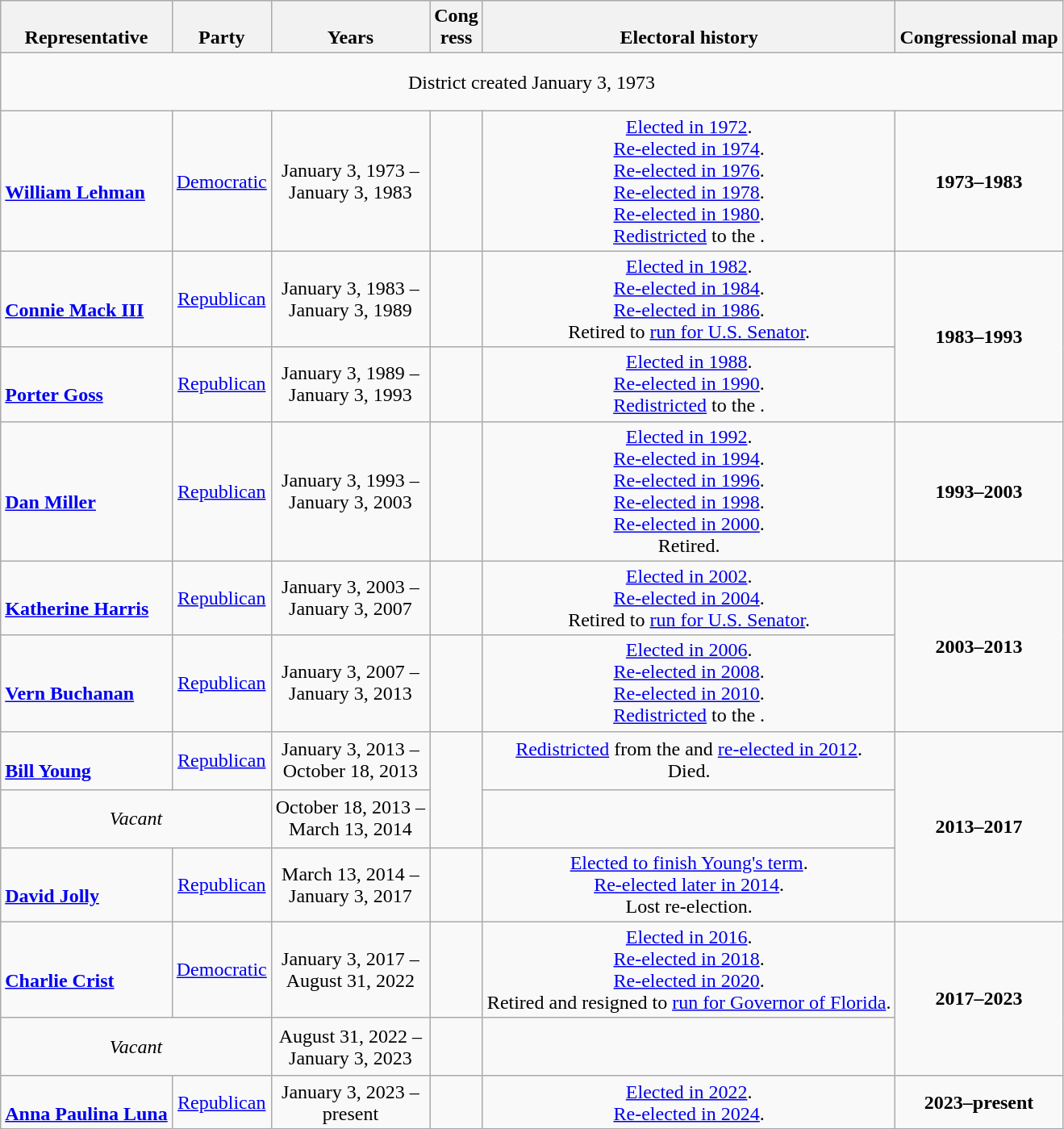<table class=wikitable style="text-align:center">
<tr valign=bottom>
<th>Representative</th>
<th>Party</th>
<th>Years</th>
<th>Cong<br>ress</th>
<th>Electoral history</th>
<th>Congressional map</th>
</tr>
<tr style="height:3em">
<td colspan=6>District created January 3, 1973</td>
</tr>
<tr style="height:3em">
<td align=left><br><strong><a href='#'>William Lehman</a></strong><br></td>
<td><a href='#'>Democratic</a></td>
<td nowrap>January 3, 1973 –<br>January 3, 1983</td>
<td></td>
<td><a href='#'>Elected in 1972</a>.<br><a href='#'>Re-elected in 1974</a>.<br><a href='#'>Re-elected in 1976</a>.<br><a href='#'>Re-elected in 1978</a>.<br><a href='#'>Re-elected in 1980</a>.<br><a href='#'>Redistricted</a> to the .</td>
<td><strong>1973–1983</strong><br></td>
</tr>
<tr style="height:3em">
<td align=left><br><strong><a href='#'>Connie Mack III</a></strong><br></td>
<td><a href='#'>Republican</a></td>
<td nowrap>January 3, 1983 –<br>January 3, 1989</td>
<td></td>
<td><a href='#'>Elected in 1982</a>.<br><a href='#'>Re-elected in 1984</a>.<br><a href='#'>Re-elected in 1986</a>.<br>Retired to <a href='#'>run for U.S. Senator</a>.</td>
<td rowspan=2><strong>1983–1993</strong><br></td>
</tr>
<tr style="height:3em">
<td align=left><br><strong><a href='#'>Porter Goss</a></strong><br></td>
<td><a href='#'>Republican</a></td>
<td nowrap>January 3, 1989 –<br>January 3, 1993</td>
<td></td>
<td><a href='#'>Elected in 1988</a>.<br><a href='#'>Re-elected in 1990</a>.<br><a href='#'>Redistricted</a> to the .</td>
</tr>
<tr style="height:3em">
<td align=left><br><strong><a href='#'>Dan Miller</a></strong><br></td>
<td><a href='#'>Republican</a></td>
<td nowrap>January 3, 1993 –<br>January 3, 2003</td>
<td></td>
<td><a href='#'>Elected in 1992</a>.<br><a href='#'>Re-elected in 1994</a>.<br><a href='#'>Re-elected in 1996</a>.<br><a href='#'>Re-elected in 1998</a>.<br><a href='#'>Re-elected in 2000</a>.<br>Retired.</td>
<td><strong>1993–2003</strong><br></td>
</tr>
<tr style="height:3em">
<td align=left><br><strong><a href='#'>Katherine Harris</a></strong><br></td>
<td><a href='#'>Republican</a></td>
<td nowrap>January 3, 2003 –<br>January 3, 2007</td>
<td></td>
<td><a href='#'>Elected in 2002</a>.<br><a href='#'>Re-elected in 2004</a>.<br>Retired to <a href='#'>run for U.S. Senator</a>.</td>
<td rowspan=2><strong>2003–2013</strong><br></td>
</tr>
<tr style="height:3em">
<td align=left><br><strong><a href='#'>Vern Buchanan</a></strong><br></td>
<td><a href='#'>Republican</a></td>
<td nowrap>January 3, 2007 –<br>January 3, 2013</td>
<td></td>
<td><a href='#'>Elected in 2006</a>.<br><a href='#'>Re-elected in 2008</a>.<br><a href='#'>Re-elected in 2010</a>.<br><a href='#'>Redistricted</a> to the .</td>
</tr>
<tr style="height:3em">
<td align=left><br><strong><a href='#'>Bill Young</a></strong><br></td>
<td><a href='#'>Republican</a></td>
<td nowrap>January 3, 2013 –<br>October 18, 2013</td>
<td rowspan=2></td>
<td><a href='#'>Redistricted</a> from the  and <a href='#'>re-elected in 2012</a>.<br>Died.</td>
<td rowspan=3><strong>2013–2017</strong><br></td>
</tr>
<tr style="height:3em">
<td colspan=2><em>Vacant</em></td>
<td nowrap>October 18, 2013 –<br>March 13, 2014</td>
<td></td>
</tr>
<tr style="height:3em">
<td align=left><br><strong><a href='#'>David Jolly</a></strong><br></td>
<td><a href='#'>Republican</a></td>
<td nowrap>March 13, 2014 –<br>January 3, 2017</td>
<td></td>
<td><a href='#'>Elected to finish Young's term</a>.<br><a href='#'>Re-elected later in 2014</a>.<br>Lost re-election.</td>
</tr>
<tr style="height:3em">
<td align=left><br><strong><a href='#'>Charlie Crist</a></strong><br></td>
<td><a href='#'>Democratic</a></td>
<td nowrap>January 3, 2017 –<br> August 31, 2022</td>
<td></td>
<td><a href='#'>Elected in 2016</a>.<br><a href='#'>Re-elected in 2018</a>.<br><a href='#'>Re-elected in 2020</a>.<br>Retired and resigned to <a href='#'>run for Governor of Florida</a>.</td>
<td rowspan="2"><strong>2017–2023</strong><br></td>
</tr>
<tr style="height:3em">
<td colspan=2><em>Vacant</em></td>
<td nowrap>August 31, 2022 –<br>January 3, 2023</td>
<td></td>
<td></td>
</tr>
<tr>
<td align=left><br><strong><a href='#'>Anna Paulina Luna</a></strong><br></td>
<td><a href='#'>Republican</a></td>
<td>January 3, 2023 –<br>present</td>
<td></td>
<td><a href='#'>Elected in 2022</a>.<br><a href='#'>Re-elected in 2024</a>.</td>
<td><strong>2023–present</strong><br></td>
</tr>
</table>
